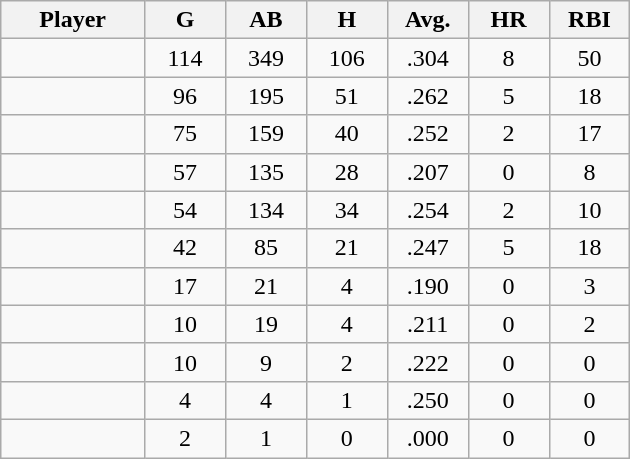<table class="wikitable sortable">
<tr>
<th bgcolor="#DDDDFF" width="16%">Player</th>
<th bgcolor="#DDDDFF" width="9%">G</th>
<th bgcolor="#DDDDFF" width="9%">AB</th>
<th bgcolor="#DDDDFF" width="9%">H</th>
<th bgcolor="#DDDDFF" width="9%">Avg.</th>
<th bgcolor="#DDDDFF" width="9%">HR</th>
<th bgcolor="#DDDDFF" width="9%">RBI</th>
</tr>
<tr align="center">
<td></td>
<td>114</td>
<td>349</td>
<td>106</td>
<td>.304</td>
<td>8</td>
<td>50</td>
</tr>
<tr align="center">
<td></td>
<td>96</td>
<td>195</td>
<td>51</td>
<td>.262</td>
<td>5</td>
<td>18</td>
</tr>
<tr align="center">
<td></td>
<td>75</td>
<td>159</td>
<td>40</td>
<td>.252</td>
<td>2</td>
<td>17</td>
</tr>
<tr align="center">
<td></td>
<td>57</td>
<td>135</td>
<td>28</td>
<td>.207</td>
<td>0</td>
<td>8</td>
</tr>
<tr align=center>
<td></td>
<td>54</td>
<td>134</td>
<td>34</td>
<td>.254</td>
<td>2</td>
<td>10</td>
</tr>
<tr align="center">
<td></td>
<td>42</td>
<td>85</td>
<td>21</td>
<td>.247</td>
<td>5</td>
<td>18</td>
</tr>
<tr align="center">
<td></td>
<td>17</td>
<td>21</td>
<td>4</td>
<td>.190</td>
<td>0</td>
<td>3</td>
</tr>
<tr align="center">
<td></td>
<td>10</td>
<td>19</td>
<td>4</td>
<td>.211</td>
<td>0</td>
<td>2</td>
</tr>
<tr align="center">
<td></td>
<td>10</td>
<td>9</td>
<td>2</td>
<td>.222</td>
<td>0</td>
<td>0</td>
</tr>
<tr align="center">
<td></td>
<td>4</td>
<td>4</td>
<td>1</td>
<td>.250</td>
<td>0</td>
<td>0</td>
</tr>
<tr align="center">
<td></td>
<td>2</td>
<td>1</td>
<td>0</td>
<td>.000</td>
<td>0</td>
<td>0</td>
</tr>
</table>
